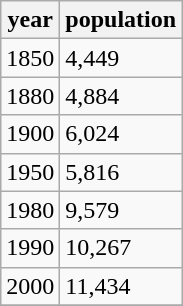<table class="wikitable">
<tr>
<th>year</th>
<th>population</th>
</tr>
<tr>
<td>1850</td>
<td>4,449</td>
</tr>
<tr>
<td>1880</td>
<td>4,884</td>
</tr>
<tr>
<td>1900</td>
<td>6,024</td>
</tr>
<tr>
<td>1950</td>
<td>5,816</td>
</tr>
<tr>
<td>1980</td>
<td>9,579</td>
</tr>
<tr>
<td>1990</td>
<td>10,267</td>
</tr>
<tr>
<td>2000</td>
<td>11,434</td>
</tr>
<tr>
</tr>
</table>
